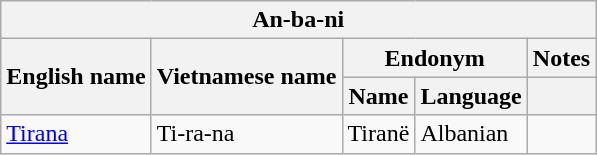<table class="wikitable sortable">
<tr>
<th colspan="5"> An-ba-ni</th>
</tr>
<tr>
<th rowspan="2">English name</th>
<th rowspan="2">Vietnamese name</th>
<th colspan="2">Endonym</th>
<th>Notes</th>
</tr>
<tr>
<th>Name</th>
<th>Language</th>
<th></th>
</tr>
<tr>
<td><a href='#'>Tirana</a></td>
<td>Ti-ra-na</td>
<td>Tiranë</td>
<td>Albanian</td>
<td></td>
</tr>
</table>
